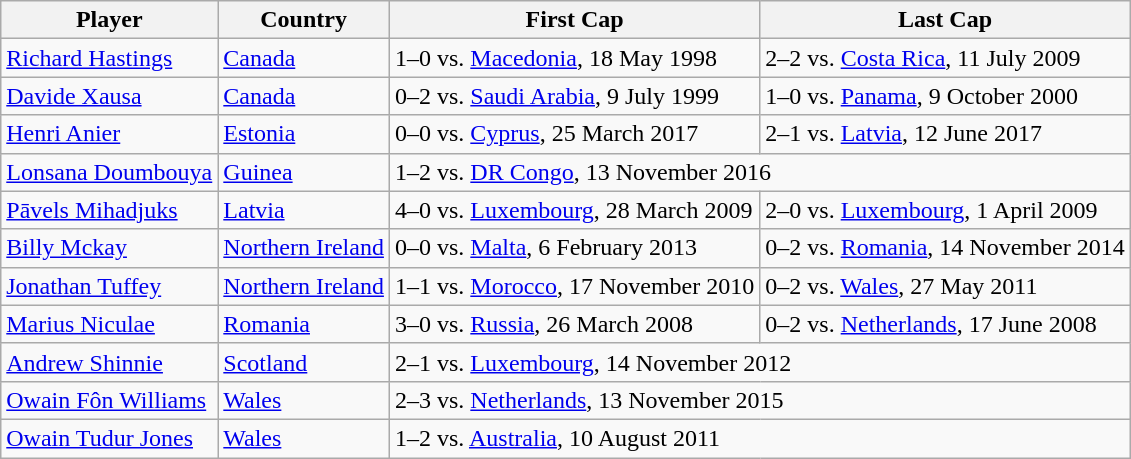<table class="wikitable">
<tr>
<th>Player</th>
<th>Country</th>
<th>First Cap</th>
<th>Last Cap</th>
</tr>
<tr>
<td><a href='#'>Richard Hastings</a></td>
<td> <a href='#'>Canada</a></td>
<td>1–0 vs.  <a href='#'>Macedonia</a>, 18 May 1998</td>
<td>2–2 vs.  <a href='#'>Costa Rica</a>, 11 July 2009</td>
</tr>
<tr>
<td><a href='#'>Davide Xausa</a></td>
<td> <a href='#'>Canada</a></td>
<td>0–2 vs.  <a href='#'>Saudi Arabia</a>, 9 July 1999</td>
<td>1–0 vs.  <a href='#'>Panama</a>, 9 October 2000</td>
</tr>
<tr>
<td><a href='#'>Henri Anier</a></td>
<td> <a href='#'>Estonia</a></td>
<td>0–0 vs.  <a href='#'>Cyprus</a>, 25 March 2017</td>
<td>2–1 vs.  <a href='#'>Latvia</a>, 12 June 2017</td>
</tr>
<tr>
<td><a href='#'>Lonsana Doumbouya</a></td>
<td> <a href='#'>Guinea</a></td>
<td colspan="2">1–2 vs.  <a href='#'>DR Congo</a>, 13 November 2016</td>
</tr>
<tr>
<td><a href='#'>Pāvels Mihadjuks</a></td>
<td> <a href='#'>Latvia</a></td>
<td>4–0 vs.  <a href='#'>Luxembourg</a>, 28 March 2009</td>
<td>2–0 vs.  <a href='#'>Luxembourg</a>, 1 April 2009</td>
</tr>
<tr>
<td><a href='#'>Billy Mckay</a></td>
<td> <a href='#'>Northern Ireland</a></td>
<td>0–0 vs.  <a href='#'>Malta</a>, 6 February 2013</td>
<td>0–2 vs.  <a href='#'>Romania</a>, 14 November 2014</td>
</tr>
<tr>
<td><a href='#'>Jonathan Tuffey</a></td>
<td> <a href='#'>Northern Ireland</a></td>
<td>1–1 vs.  <a href='#'>Morocco</a>, 17 November 2010</td>
<td>0–2 vs.  <a href='#'>Wales</a>, 27 May 2011</td>
</tr>
<tr>
<td><a href='#'>Marius Niculae</a></td>
<td> <a href='#'>Romania</a></td>
<td>3–0 vs.  <a href='#'>Russia</a>, 26 March 2008</td>
<td>0–2 vs.  <a href='#'>Netherlands</a>, 17 June 2008</td>
</tr>
<tr>
<td><a href='#'>Andrew Shinnie</a></td>
<td> <a href='#'>Scotland</a></td>
<td colspan="2">2–1 vs.  <a href='#'>Luxembourg</a>, 14 November 2012</td>
</tr>
<tr>
<td><a href='#'>Owain Fôn Williams</a></td>
<td> <a href='#'>Wales</a></td>
<td colspan="2">2–3 vs.  <a href='#'>Netherlands</a>, 13 November 2015</td>
</tr>
<tr>
<td><a href='#'>Owain Tudur Jones</a></td>
<td> <a href='#'>Wales</a></td>
<td colspan="2">1–2 vs.  <a href='#'>Australia</a>, 10 August 2011</td>
</tr>
</table>
